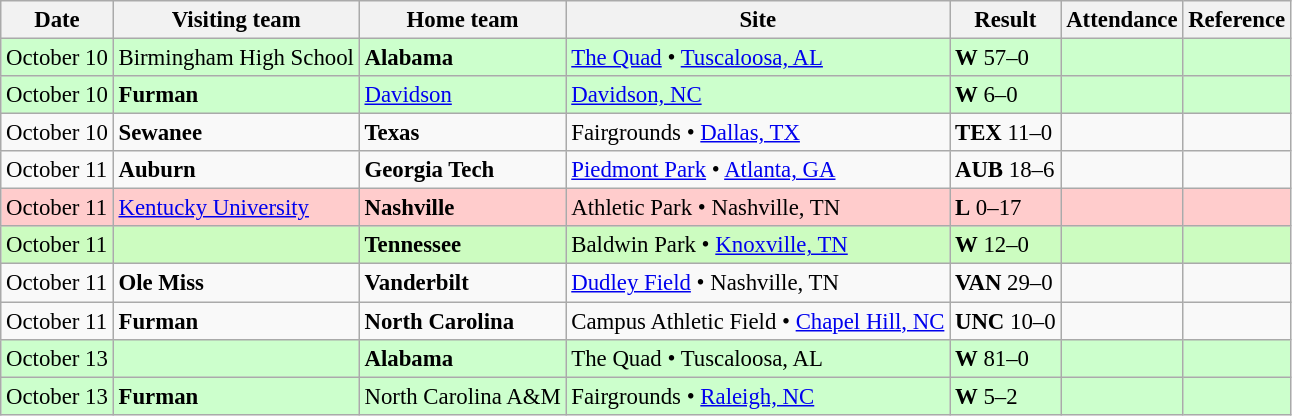<table class="wikitable" style="font-size:95%;">
<tr>
<th>Date</th>
<th>Visiting team</th>
<th>Home team</th>
<th>Site</th>
<th>Result</th>
<th>Attendance</th>
<th class="unsortable">Reference</th>
</tr>
<tr bgcolor=ccffcc>
<td>October 10</td>
<td>Birmingham High School</td>
<td><strong>Alabama</strong></td>
<td><a href='#'>The Quad</a> • <a href='#'>Tuscaloosa, AL</a></td>
<td><strong>W</strong> 57–0</td>
<td></td>
<td></td>
</tr>
<tr bgcolor=ccffcc>
<td>October 10</td>
<td><strong>Furman</strong></td>
<td><a href='#'>Davidson</a></td>
<td><a href='#'>Davidson, NC</a></td>
<td><strong>W</strong> 6–0</td>
<td></td>
<td></td>
</tr>
<tr bgcolor=>
<td>October 10</td>
<td><strong>Sewanee</strong></td>
<td><strong>Texas</strong></td>
<td>Fairgrounds • <a href='#'>Dallas, TX</a></td>
<td><strong>TEX</strong> 11–0</td>
<td></td>
<td></td>
</tr>
<tr bgcolor=>
<td>October 11</td>
<td><strong>Auburn</strong></td>
<td><strong>Georgia Tech</strong></td>
<td><a href='#'>Piedmont Park</a> • <a href='#'>Atlanta, GA</a></td>
<td><strong>AUB</strong> 18–6</td>
<td></td>
<td></td>
</tr>
<tr bgcolor=ffcccc>
<td>October 11</td>
<td><a href='#'>Kentucky University</a></td>
<td><strong>Nashville</strong></td>
<td>Athletic Park • Nashville, TN</td>
<td><strong>L</strong> 0–17</td>
<td></td>
<td></td>
</tr>
<tr bgcolor=ccffccc>
<td>October 11</td>
<td></td>
<td><strong>Tennessee</strong></td>
<td>Baldwin Park • <a href='#'>Knoxville, TN</a></td>
<td><strong>W</strong> 12–0</td>
<td></td>
<td></td>
</tr>
<tr bgcolor=>
<td>October 11</td>
<td><strong>Ole Miss</strong></td>
<td><strong>Vanderbilt</strong></td>
<td><a href='#'>Dudley Field</a> • Nashville, TN</td>
<td><strong>VAN</strong> 29–0</td>
<td></td>
<td></td>
</tr>
<tr bgcolor=>
<td>October 11</td>
<td><strong>Furman</strong></td>
<td><strong>North Carolina</strong></td>
<td>Campus Athletic Field • <a href='#'>Chapel Hill, NC</a></td>
<td><strong>UNC</strong> 10–0</td>
<td></td>
<td></td>
</tr>
<tr bgcolor=ccffcc>
<td>October 13</td>
<td></td>
<td><strong>Alabama</strong></td>
<td>The Quad • Tuscaloosa, AL</td>
<td><strong>W</strong> 81–0</td>
<td></td>
<td></td>
</tr>
<tr bgcolor=ccffcc>
<td>October 13</td>
<td><strong>Furman</strong></td>
<td>North Carolina A&M</td>
<td>Fairgrounds • <a href='#'>Raleigh, NC</a></td>
<td><strong>W</strong> 5–2</td>
<td></td>
<td></td>
</tr>
</table>
